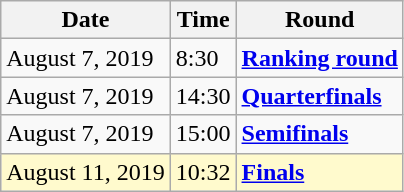<table class="wikitable">
<tr>
<th>Date</th>
<th>Time</th>
<th>Round</th>
</tr>
<tr>
<td>August 7, 2019</td>
<td>8:30</td>
<td><strong><a href='#'>Ranking round</a></strong></td>
</tr>
<tr>
<td>August 7, 2019</td>
<td>14:30</td>
<td><strong><a href='#'>Quarterfinals</a></strong></td>
</tr>
<tr>
<td>August 7, 2019</td>
<td>15:00</td>
<td><strong><a href='#'>Semifinals</a></strong></td>
</tr>
<tr style=background:lemonchiffon>
<td>August 11, 2019</td>
<td>10:32</td>
<td><strong><a href='#'>Finals</a></strong></td>
</tr>
</table>
